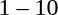<table style="text-align:center">
<tr>
<th width=200></th>
<th width=100></th>
<th width=200></th>
</tr>
<tr>
<td align=right></td>
<td>1 – 10</td>
<td align=left><strong></strong></td>
</tr>
</table>
